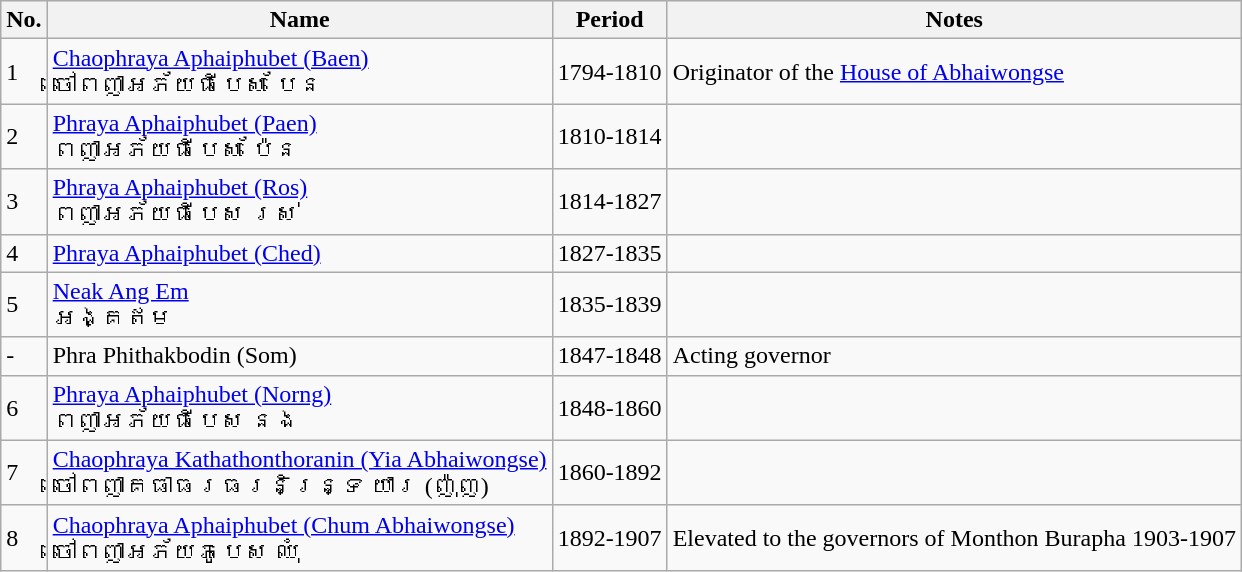<table class="wikitable">
<tr>
<th>No.</th>
<th>Name</th>
<th>Period</th>
<th>Notes</th>
</tr>
<tr>
<td>1</td>
<td><a href='#'>Chaophraya Aphaiphubet (Baen)</a><br>ចៅពញាអភ័យធីបេស បែន</td>
<td>1794-1810</td>
<td>Originator of the <a href='#'>House of Abhaiwongse</a></td>
</tr>
<tr>
<td>2</td>
<td><a href='#'>Phraya Aphaiphubet (Paen)</a> <br>ពញាអភ័យធីបេស ប៉ែន</td>
<td>1810-1814</td>
<td></td>
</tr>
<tr>
<td>3</td>
<td><a href='#'>Phraya Aphaiphubet (Ros)</a> <br>ពញាអភ័យធីបេស រស់</td>
<td>1814-1827</td>
<td></td>
</tr>
<tr>
<td>4</td>
<td><a href='#'>Phraya Aphaiphubet (Ched)</a></td>
<td>1827-1835</td>
<td></td>
</tr>
<tr>
<td>5</td>
<td><a href='#'>Neak Ang Em</a><br>អង្គឥម</td>
<td>1835-1839</td>
<td></td>
</tr>
<tr>
<td>-</td>
<td>Phra Phithakbodin (Som)</td>
<td>1847-1848</td>
<td>Acting governor</td>
</tr>
<tr>
<td>6</td>
<td><a href='#'>Phraya Aphaiphubet (Norng)</a> <br>ពញាអភ័យធីបេស នង</td>
<td>1848-1860</td>
<td></td>
</tr>
<tr>
<td>7</td>
<td><a href='#'>Chaophraya Kathathonthoranin (Yia Abhaiwongse) </a> <br>ចៅពញាគធាធរធរនិន្ទ្រ យារ (ញ៉ុញ)</td>
<td>1860-1892</td>
<td></td>
</tr>
<tr>
<td>8</td>
<td><a href='#'>Chaophraya Aphaiphubet (Chum Abhaiwongse)</a> <br>ចៅពញាអភ័យភូបេស ឈុំ</td>
<td>1892-1907</td>
<td>Elevated to the governors of Monthon Burapha 1903-1907</td>
</tr>
</table>
